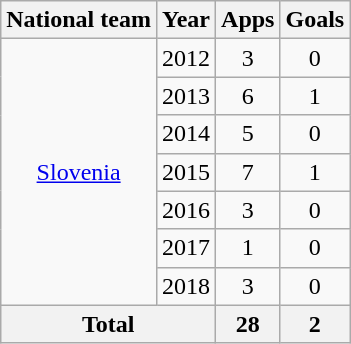<table class=wikitable style=text-align:center>
<tr>
<th>National team</th>
<th>Year</th>
<th>Apps</th>
<th>Goals</th>
</tr>
<tr>
<td rowspan=7><a href='#'>Slovenia</a></td>
<td>2012</td>
<td>3</td>
<td>0</td>
</tr>
<tr>
<td>2013</td>
<td>6</td>
<td>1</td>
</tr>
<tr>
<td>2014</td>
<td>5</td>
<td>0</td>
</tr>
<tr>
<td>2015</td>
<td>7</td>
<td>1</td>
</tr>
<tr>
<td>2016</td>
<td>3</td>
<td>0</td>
</tr>
<tr>
<td>2017</td>
<td>1</td>
<td>0</td>
</tr>
<tr>
<td>2018</td>
<td>3</td>
<td>0</td>
</tr>
<tr>
<th colspan=2>Total</th>
<th>28</th>
<th>2</th>
</tr>
</table>
